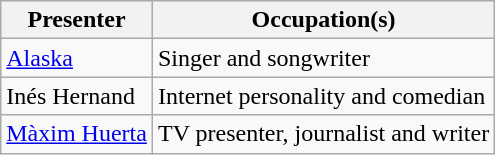<table class="wikitable">
<tr>
<th>Presenter</th>
<th>Occupation(s)</th>
</tr>
<tr>
<td><a href='#'>Alaska</a></td>
<td>Singer and songwriter</td>
</tr>
<tr>
<td>Inés Hernand</td>
<td>Internet personality and comedian</td>
</tr>
<tr>
<td><a href='#'>Màxim Huerta</a></td>
<td>TV presenter, journalist and writer</td>
</tr>
</table>
